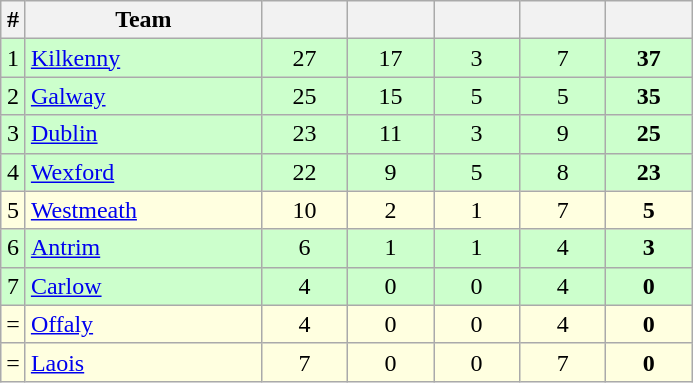<table class="wikitable sortable">
<tr>
<th>#</th>
<th width="150">Team</th>
<th width="50"></th>
<th width="50"></th>
<th width="50"></th>
<th width="50"></th>
<th width="50"></th>
</tr>
<tr style="background:#ccffcc">
<td align="center">1</td>
<td> <a href='#'>Kilkenny</a></td>
<td align="center">27</td>
<td align="center">17</td>
<td align="center">3</td>
<td align="center">7</td>
<td align="center"><strong>37</strong></td>
</tr>
<tr style="background:#ccffcc">
<td align="center">2</td>
<td> <a href='#'>Galway</a></td>
<td align="center">25</td>
<td align="center">15</td>
<td align="center">5</td>
<td align="center">5</td>
<td align="center"><strong>35</strong></td>
</tr>
<tr style="background:#ccffcc">
<td align="center">3</td>
<td> <a href='#'>Dublin</a></td>
<td align="center">23</td>
<td align="center">11</td>
<td align="center">3</td>
<td align="center">9</td>
<td align="center"><strong>25</strong></td>
</tr>
<tr style="background:#ccffcc">
<td align="center">4</td>
<td> <a href='#'>Wexford</a></td>
<td align="center">22</td>
<td align="center">9</td>
<td align="center">5</td>
<td align="center">8</td>
<td align="center"><strong>23</strong></td>
</tr>
<tr style="background:#FFFFE0">
<td align="center">5</td>
<td> <a href='#'>Westmeath</a></td>
<td align="center">10</td>
<td align="center">2</td>
<td align="center">1</td>
<td align="center">7</td>
<td align="center"><strong>5</strong></td>
</tr>
<tr style="background:#ccffcc">
<td align="center">6</td>
<td> <a href='#'>Antrim</a></td>
<td align="center">6</td>
<td align="center">1</td>
<td align="center">1</td>
<td align="center">4</td>
<td align="center"><strong>3</strong></td>
</tr>
<tr style="background:#ccffcc">
<td align="center">7</td>
<td> <a href='#'>Carlow</a></td>
<td align="center">4</td>
<td align="center">0</td>
<td align="center">0</td>
<td align="center">4</td>
<td align="center"><strong>0</strong></td>
</tr>
<tr style="background:#FFFFE0">
<td align="center">=</td>
<td> <a href='#'>Offaly</a></td>
<td align="center">4</td>
<td align="center">0</td>
<td align="center">0</td>
<td align="center">4</td>
<td align="center"><strong>0</strong></td>
</tr>
<tr style="background:#FFFFE0">
<td align="center">=</td>
<td> <a href='#'>Laois</a></td>
<td align="center">7</td>
<td align="center">0</td>
<td align="center">0</td>
<td align="center">7</td>
<td align="center"><strong>0</strong></td>
</tr>
</table>
